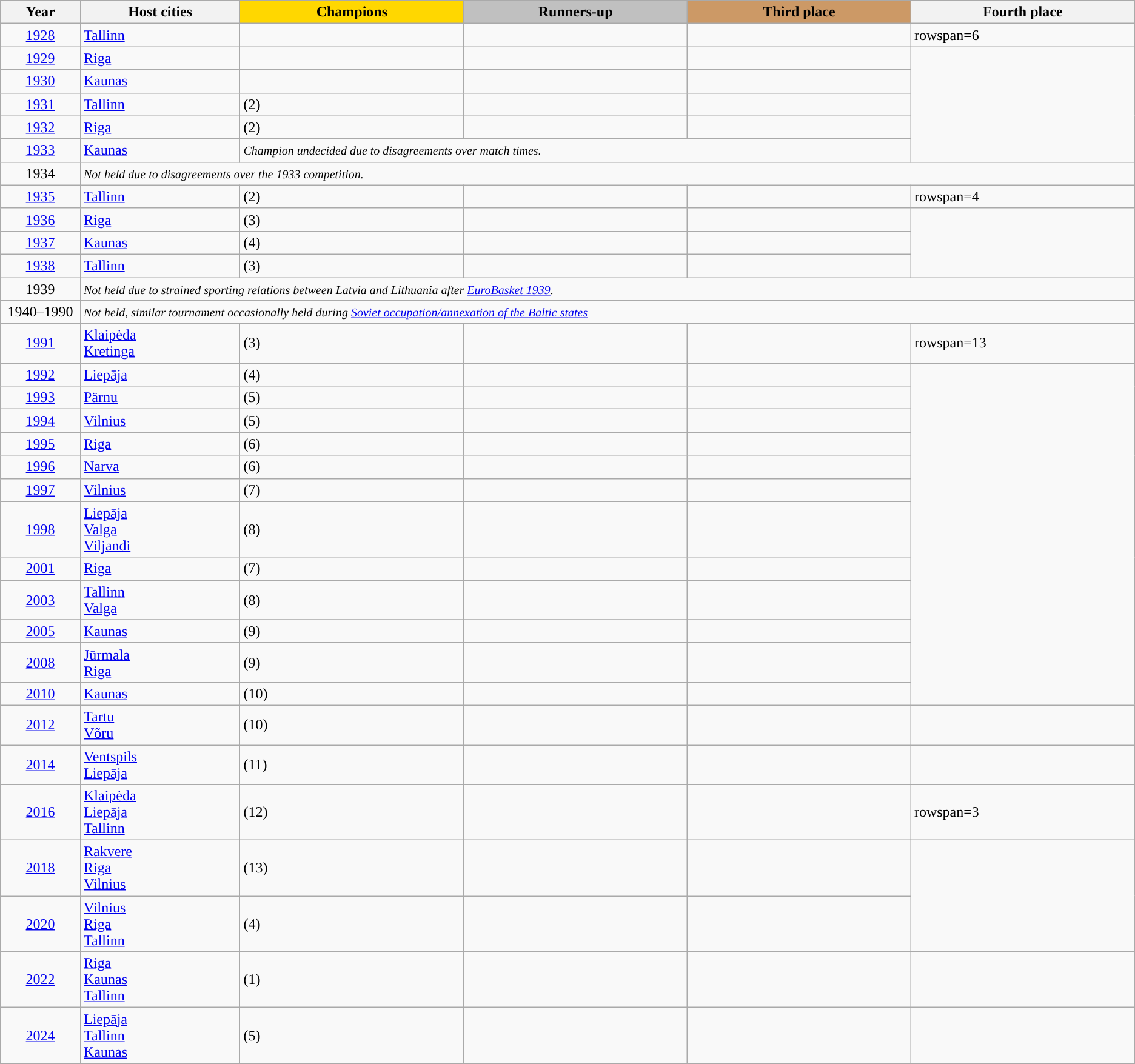<table class="wikitable">
<tr>
<th width="5%">Year</th>
<th width="10%">Host cities</th>
<th style="width:14%; background:gold;">Champions</th>
<th style="width:14%; background:silver;">Runners-up</th>
<th style="width:14%; background:#c96;">Third place</th>
<th style="width:14%;">Fourth place</th>
</tr>
<tr>
<td align=center><a href='#'>1928</a></td>
<td> <a href='#'>Tallinn</a></td>
<td></td>
<td></td>
<td></td>
<td>rowspan=6 </td>
</tr>
<tr>
<td align=center><a href='#'>1929</a></td>
<td> <a href='#'>Riga</a></td>
<td></td>
<td></td>
<td></td>
</tr>
<tr>
<td align=center><a href='#'>1930</a></td>
<td> <a href='#'>Kaunas</a></td>
<td></td>
<td></td>
<td></td>
</tr>
<tr>
<td align=center><a href='#'>1931</a></td>
<td> <a href='#'>Tallinn</a></td>
<td> (2)</td>
<td></td>
<td></td>
</tr>
<tr>
<td align=center><a href='#'>1932</a></td>
<td> <a href='#'>Riga</a></td>
<td> (2)</td>
<td></td>
<td></td>
</tr>
<tr>
<td align=center><a href='#'>1933</a></td>
<td> <a href='#'>Kaunas</a></td>
<td colspan="3"><small><em>Champion undecided due to disagreements over match times.</em></small></td>
</tr>
<tr>
<td align=center>1934</td>
<td colspan="5"><small><em>Not held due to disagreements over the 1933 competition.</em></small></td>
</tr>
<tr>
<td align=center><a href='#'>1935</a></td>
<td> <a href='#'>Tallinn</a></td>
<td> (2)</td>
<td></td>
<td></td>
<td>rowspan=4  </td>
</tr>
<tr>
<td align=center><a href='#'>1936</a></td>
<td> <a href='#'>Riga</a></td>
<td> (3)</td>
<td></td>
<td></td>
</tr>
<tr>
<td align=center><a href='#'>1937</a></td>
<td> <a href='#'>Kaunas</a></td>
<td> (4)</td>
<td></td>
<td></td>
</tr>
<tr>
<td align=center><a href='#'>1938</a></td>
<td> <a href='#'>Tallinn</a></td>
<td> (3)</td>
<td></td>
<td></td>
</tr>
<tr>
<td align=center>1939</td>
<td colspan="5"><small><em>Not held due to strained sporting relations between Latvia and Lithuania after <a href='#'>EuroBasket 1939</a>.</em></small></td>
</tr>
<tr>
<td align=center>1940–1990</td>
<td colspan="5"><small><em>Not held, similar tournament occasionally held during <a href='#'>Soviet occupation/annexation of the Baltic states</a></em></small></td>
</tr>
<tr>
<td align=center><a href='#'>1991</a></td>
<td> <a href='#'>Klaipėda</a><br> <a href='#'>Kretinga</a></td>
<td> (3)</td>
<td></td>
<td></td>
<td>rowspan=13  </td>
</tr>
<tr>
<td align=center><a href='#'>1992</a></td>
<td> <a href='#'>Liepāja</a></td>
<td> (4)</td>
<td></td>
<td></td>
</tr>
<tr>
<td align=center><a href='#'>1993</a></td>
<td> <a href='#'>Pärnu</a></td>
<td> (5)</td>
<td></td>
<td></td>
</tr>
<tr>
<td align=center><a href='#'>1994</a></td>
<td> <a href='#'>Vilnius</a></td>
<td> (5)</td>
<td></td>
<td></td>
</tr>
<tr>
<td align=center><a href='#'>1995</a></td>
<td> <a href='#'>Riga</a></td>
<td> (6)</td>
<td></td>
<td></td>
</tr>
<tr>
<td align=center><a href='#'>1996</a></td>
<td> <a href='#'>Narva</a></td>
<td> (6)</td>
<td></td>
<td></td>
</tr>
<tr>
<td align=center><a href='#'>1997</a></td>
<td> <a href='#'>Vilnius</a></td>
<td> (7)</td>
<td></td>
<td></td>
</tr>
<tr>
<td align=center><a href='#'>1998</a></td>
<td> <a href='#'>Liepāja</a><br> <a href='#'>Valga</a><br>  <a href='#'>Viljandi</a></td>
<td> (8)</td>
<td></td>
<td></td>
</tr>
<tr>
<td align=center><a href='#'>2001</a></td>
<td> <a href='#'>Riga</a></td>
<td> (7)</td>
<td></td>
<td></td>
</tr>
<tr>
<td align=center><a href='#'>2003</a></td>
<td> <a href='#'>Tallinn</a><br> <a href='#'>Valga</a></td>
<td> (8)</td>
<td></td>
<td></td>
</tr>
<tr>
</tr>
<tr>
<td align=center><a href='#'>2005</a></td>
<td> <a href='#'>Kaunas</a></td>
<td> (9)</td>
<td></td>
<td></td>
</tr>
<tr>
<td align=center><a href='#'>2008</a></td>
<td> <a href='#'>Jūrmala</a><br> <a href='#'>Riga</a></td>
<td> (9)</td>
<td></td>
<td></td>
</tr>
<tr>
<td align=center><a href='#'>2010</a></td>
<td> <a href='#'>Kaunas</a></td>
<td> (10)</td>
<td></td>
<td></td>
</tr>
<tr>
<td align=center><a href='#'>2012</a></td>
<td> <a href='#'>Tartu</a><br> <a href='#'>Võru</a></td>
<td> (10)</td>
<td></td>
<td></td>
<td></td>
</tr>
<tr>
<td align=center><a href='#'>2014</a></td>
<td> <a href='#'>Ventspils</a><br> <a href='#'>Liepāja</a></td>
<td> (11)</td>
<td></td>
<td></td>
<td></td>
</tr>
<tr>
<td align=center><a href='#'>2016</a></td>
<td> <a href='#'>Klaipėda</a><br> <a href='#'>Liepāja</a><br> <a href='#'>Tallinn</a></td>
<td> (12)</td>
<td></td>
<td></td>
<td>rowspan=3  </td>
</tr>
<tr>
<td align=center><a href='#'>2018</a></td>
<td> <a href='#'>Rakvere</a><br> <a href='#'>Riga</a><br> <a href='#'>Vilnius</a></td>
<td> (13)</td>
<td></td>
<td></td>
</tr>
<tr>
<td align=center><a href='#'>2020</a></td>
<td> <a href='#'>Vilnius</a><br> <a href='#'>Riga</a><br> <a href='#'>Tallinn</a></td>
<td> (4)</td>
<td></td>
<td></td>
</tr>
<tr>
<td align=center><a href='#'>2022</a></td>
<td> <a href='#'>Riga</a><br> <a href='#'>Kaunas</a><br> <a href='#'>Tallinn</a></td>
<td> (1)</td>
<td></td>
<td></td>
<td></td>
</tr>
<tr>
<td align=center><a href='#'>2024</a></td>
<td> <a href='#'>Liepāja</a><br> <a href='#'>Tallinn</a> <br>  <a href='#'>Kaunas</a></td>
<td> (5)</td>
<td></td>
<td></td>
<td></td>
</tr>
</table>
